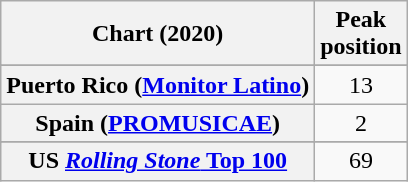<table class="wikitable sortable plainrowheaders" style="text-align:center">
<tr>
<th scope="col">Chart (2020)</th>
<th scope="col">Peak<br>position</th>
</tr>
<tr>
</tr>
<tr>
<th scope="row">Puerto Rico (<a href='#'>Monitor Latino</a>)</th>
<td>13</td>
</tr>
<tr>
<th scope="row">Spain (<a href='#'>PROMUSICAE</a>)</th>
<td>2</td>
</tr>
<tr>
</tr>
<tr>
</tr>
<tr>
</tr>
<tr>
</tr>
<tr>
<th scope="row">US <a href='#'><em>Rolling Stone</em> Top 100</a></th>
<td>69</td>
</tr>
</table>
